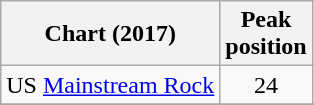<table class="wikitable sortable">
<tr>
<th>Chart (2017)</th>
<th>Peak<br>position</th>
</tr>
<tr>
<td>US <a href='#'>Mainstream Rock</a></td>
<td style="text-align:center;">24</td>
</tr>
<tr>
</tr>
</table>
